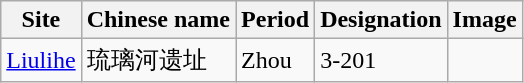<table class="wikitable">
<tr>
<th>Site</th>
<th>Chinese name</th>
<th>Period</th>
<th>Designation</th>
<th>Image</th>
</tr>
<tr>
<td><a href='#'>Liulihe</a></td>
<td>琉璃河遗址</td>
<td>Zhou</td>
<td>3-201</td>
<td></td>
</tr>
</table>
